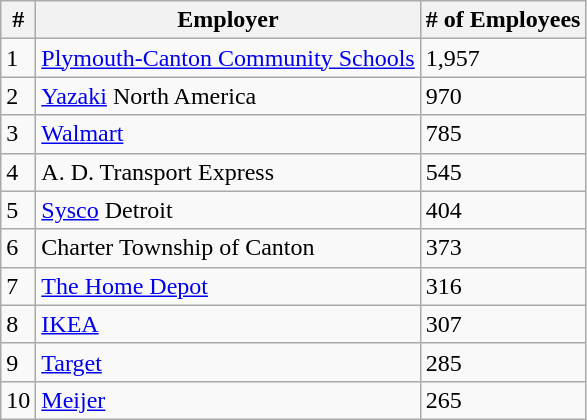<table class="wikitable">
<tr>
<th>#</th>
<th>Employer</th>
<th># of Employees</th>
</tr>
<tr>
<td>1</td>
<td><a href='#'>Plymouth-Canton Community Schools</a></td>
<td>1,957</td>
</tr>
<tr>
<td>2</td>
<td><a href='#'>Yazaki</a> North America</td>
<td>970</td>
</tr>
<tr>
<td>3</td>
<td><a href='#'>Walmart</a></td>
<td>785</td>
</tr>
<tr>
<td>4</td>
<td>A. D. Transport Express</td>
<td>545</td>
</tr>
<tr>
<td>5</td>
<td><a href='#'>Sysco</a> Detroit</td>
<td>404</td>
</tr>
<tr>
<td>6</td>
<td>Charter Township of Canton</td>
<td>373</td>
</tr>
<tr>
<td>7</td>
<td><a href='#'>The Home Depot</a></td>
<td>316</td>
</tr>
<tr>
<td>8</td>
<td><a href='#'>IKEA</a></td>
<td>307</td>
</tr>
<tr>
<td>9</td>
<td><a href='#'>Target</a></td>
<td>285</td>
</tr>
<tr>
<td>10</td>
<td><a href='#'>Meijer</a></td>
<td>265</td>
</tr>
</table>
